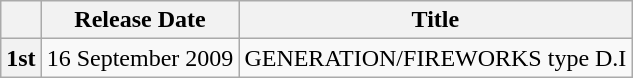<table class="wikitable">
<tr>
<th></th>
<th>Release Date</th>
<th>Title</th>
</tr>
<tr>
<th>1st</th>
<td>16 September 2009</td>
<td>GENERATION/FIREWORKS type D.I</td>
</tr>
</table>
